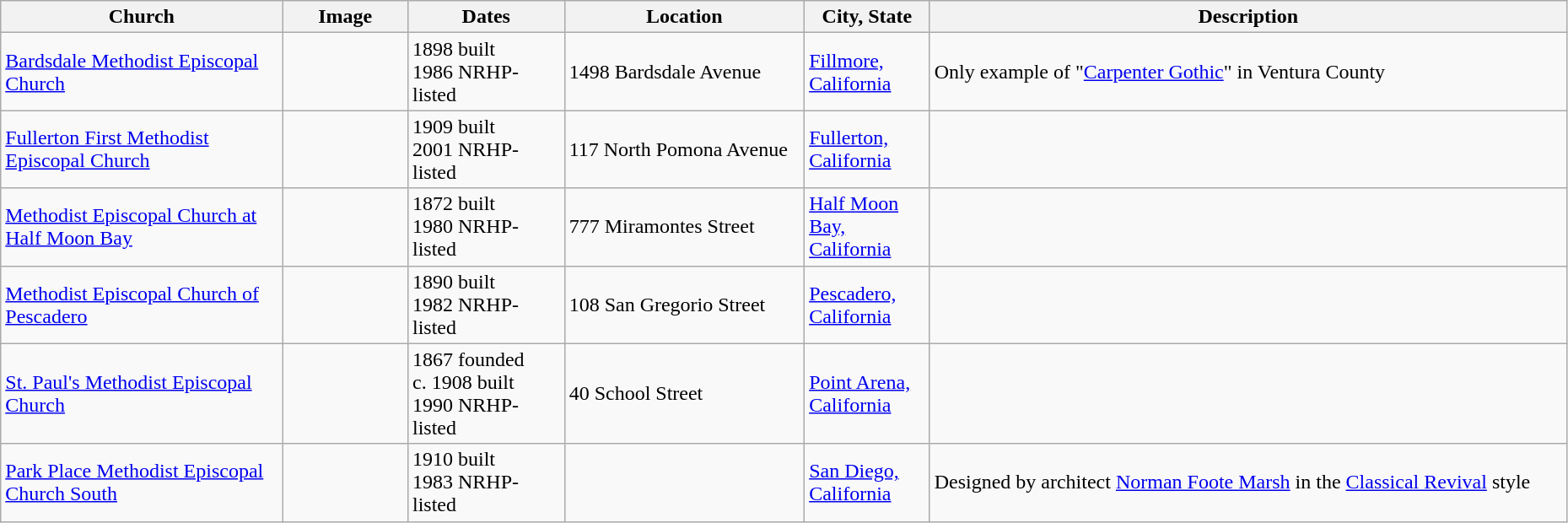<table class="wikitable sortable" style="width:98%">
<tr>
<th style="width:18%;"><strong>Church</strong></th>
<th style="width:8%;" class="unsortable"><strong>Image</strong></th>
<th style="width:10%;"><strong>Dates</strong></th>
<th><strong>Location</strong></th>
<th style="width:8%;"><strong>City, State</strong></th>
<th class="unsortable"><strong>Description</strong></th>
</tr>
<tr>
<td><a href='#'>Bardsdale Methodist Episcopal Church</a></td>
<td></td>
<td>1898 built<br>1986 NRHP-listed</td>
<td>1498 Bardsdale Avenue<br><small></small></td>
<td><a href='#'>Fillmore, California</a></td>
<td>Only example of "<a href='#'>Carpenter Gothic</a>" in Ventura County</td>
</tr>
<tr>
<td><a href='#'>Fullerton First Methodist Episcopal Church</a></td>
<td></td>
<td>1909 built<br>2001 NRHP-listed</td>
<td>117 North Pomona Avenue</td>
<td><a href='#'>Fullerton, California</a></td>
<td></td>
</tr>
<tr>
<td><a href='#'>Methodist Episcopal Church at Half Moon Bay</a></td>
<td></td>
<td>1872 built<br>1980 NRHP-listed</td>
<td>777 Miramontes Street</td>
<td><a href='#'>Half Moon Bay, California</a></td>
<td></td>
</tr>
<tr>
<td><a href='#'>Methodist Episcopal Church of Pescadero</a></td>
<td></td>
<td>1890 built<br>1982 NRHP-listed</td>
<td>108 San Gregorio Street</td>
<td><a href='#'>Pescadero, California</a></td>
<td></td>
</tr>
<tr>
<td><a href='#'>St. Paul's Methodist Episcopal Church</a></td>
<td></td>
<td>1867 founded<br>c. 1908 built<br>1990 NRHP-listed</td>
<td>40 School Street</td>
<td><a href='#'>Point Arena, California</a></td>
<td></td>
</tr>
<tr>
<td><a href='#'>Park Place Methodist Episcopal Church South</a></td>
<td></td>
<td>1910 built<br>1983 NRHP-listed</td>
<td></td>
<td><a href='#'>San Diego, California</a></td>
<td>Designed by architect <a href='#'>Norman Foote Marsh</a> in the <a href='#'>Classical Revival</a> style</td>
</tr>
</table>
